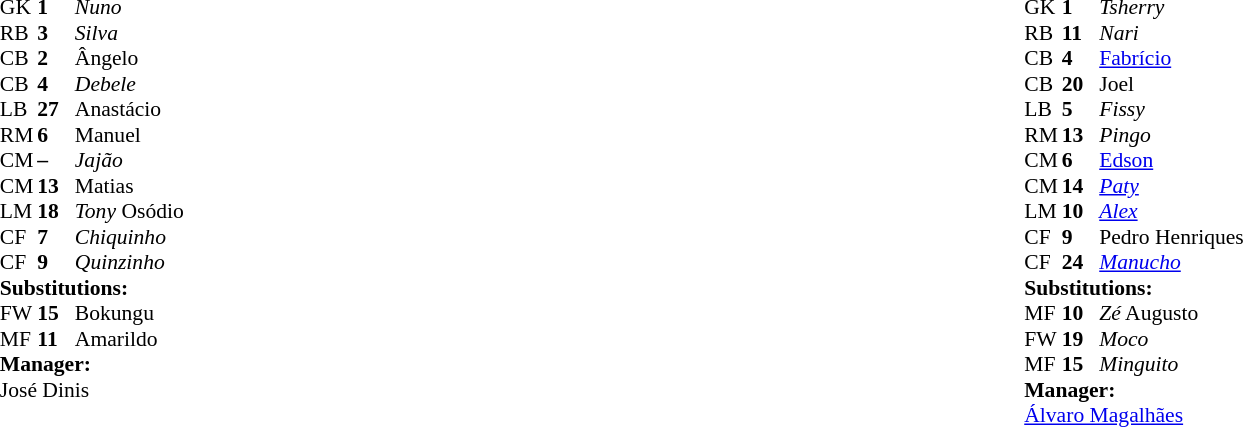<table width="100%">
<tr>
<td valign="top" width="40%"><br><table style="font-size:90%;" cellspacing="0" cellpadding="0" align="center">
<tr>
<th width="25"></th>
<th width="25"></th>
</tr>
<tr>
<td>GK</td>
<td><strong>1</strong></td>
<td> <em>Nuno</em></td>
</tr>
<tr>
<td>RB</td>
<td><strong>3</strong></td>
<td> <em>Silva</em></td>
</tr>
<tr>
<td>CB</td>
<td><strong>2</strong></td>
<td> Ângelo</td>
</tr>
<tr>
<td>CB</td>
<td><strong>4</strong></td>
<td> <em>Debele</em></td>
<td></td>
</tr>
<tr>
<td>LB</td>
<td><strong>27</strong></td>
<td> Anastácio</td>
</tr>
<tr>
<td>RM</td>
<td><strong>6</strong></td>
<td> Manuel</td>
</tr>
<tr>
<td>CM</td>
<td><strong>–</strong></td>
<td> <em>Jajão</em></td>
<td></td>
<td></td>
</tr>
<tr>
<td>CM</td>
<td><strong>13</strong></td>
<td> Matias</td>
<td></td>
</tr>
<tr>
<td>LM</td>
<td><strong>18</strong></td>
<td> <em>Tony</em> Osódio</td>
</tr>
<tr>
<td>CF</td>
<td><strong>7</strong></td>
<td> <em>Chiquinho</em></td>
</tr>
<tr>
<td>CF</td>
<td><strong>9</strong></td>
<td> <em>Quinzinho</em></td>
<td></td>
<td></td>
</tr>
<tr>
<td colspan=3><strong>Substitutions:</strong></td>
</tr>
<tr>
<td>FW</td>
<td><strong>15</strong></td>
<td> Bokungu</td>
<td></td>
<td></td>
</tr>
<tr>
<td>MF</td>
<td><strong>11</strong></td>
<td> Amarildo</td>
<td></td>
<td></td>
</tr>
<tr>
<td colspan=3><strong>Manager:</strong></td>
</tr>
<tr>
<td colspan=3> José Dinis</td>
</tr>
</table>
</td>
<td valign="top"></td>
<td valign="top" width="50%"><br><table style="font-size:90%;" cellspacing="0" cellpadding="0" align="center">
<tr>
<th width=25></th>
<th width=25></th>
</tr>
<tr>
<td>GK</td>
<td><strong>1</strong></td>
<td> <em>Tsherry</em></td>
</tr>
<tr>
<td>RB</td>
<td><strong>11</strong></td>
<td> <em>Nari</em></td>
</tr>
<tr>
<td>CB</td>
<td><strong>4</strong></td>
<td> <a href='#'>Fabrício</a></td>
<td></td>
</tr>
<tr>
<td>CB</td>
<td><strong>20</strong></td>
<td> Joel</td>
<td></td>
</tr>
<tr>
<td>LB</td>
<td><strong>5</strong></td>
<td> <em>Fissy</em></td>
</tr>
<tr>
<td>RM</td>
<td><strong>13</strong></td>
<td> <em>Pingo</em></td>
<td></td>
<td></td>
</tr>
<tr>
<td>CM</td>
<td><strong>6</strong></td>
<td> <a href='#'>Edson</a></td>
<td></td>
<td></td>
</tr>
<tr>
<td>CM</td>
<td><strong>14</strong></td>
<td> <em><a href='#'>Paty</a></em></td>
</tr>
<tr>
<td>LM</td>
<td><strong>10</strong></td>
<td> <a href='#'><em>Alex</em></a></td>
</tr>
<tr>
<td>CF</td>
<td><strong>9</strong></td>
<td> Pedro Henriques</td>
</tr>
<tr>
<td>CF</td>
<td><strong>24</strong></td>
<td> <em><a href='#'>Manucho</a></em></td>
<td></td>
<td></td>
</tr>
<tr>
<td colspan=3><strong>Substitutions:</strong></td>
</tr>
<tr>
<td>MF</td>
<td><strong>10</strong></td>
<td> <em>Zé</em> Augusto</td>
<td></td>
<td></td>
</tr>
<tr>
<td>FW</td>
<td><strong>19</strong></td>
<td> <em>Moco</em></td>
<td></td>
<td></td>
</tr>
<tr>
<td>MF</td>
<td><strong>15</strong></td>
<td> <em>Minguito</em></td>
<td></td>
<td></td>
</tr>
<tr>
<td colspan=3><strong>Manager:</strong></td>
</tr>
<tr>
<td colspan=3> <a href='#'>Álvaro Magalhães</a></td>
</tr>
</table>
</td>
</tr>
</table>
